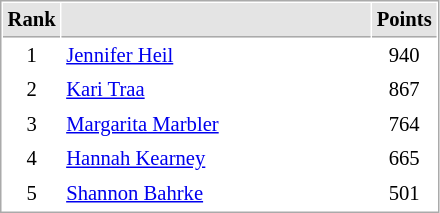<table cellspacing="1" cellpadding="3" style="border:1px solid #AAAAAA;font-size:86%">
<tr bgcolor="#E4E4E4">
<th style="border-bottom:1px solid #AAAAAA" width=10>Rank</th>
<th style="border-bottom:1px solid #AAAAAA" width=200></th>
<th style="border-bottom:1px solid #AAAAAA" width=20>Points</th>
</tr>
<tr>
<td align="center">1</td>
<td> <a href='#'>Jennifer Heil</a></td>
<td align=center>940</td>
</tr>
<tr>
<td align="center">2</td>
<td> <a href='#'>Kari Traa</a></td>
<td align=center>867</td>
</tr>
<tr>
<td align="center">3</td>
<td> <a href='#'>Margarita Marbler</a></td>
<td align=center>764</td>
</tr>
<tr>
<td align="center">4</td>
<td> <a href='#'>Hannah Kearney</a></td>
<td align=center>665</td>
</tr>
<tr>
<td align="center">5</td>
<td> <a href='#'>Shannon Bahrke</a></td>
<td align=center>501</td>
</tr>
</table>
